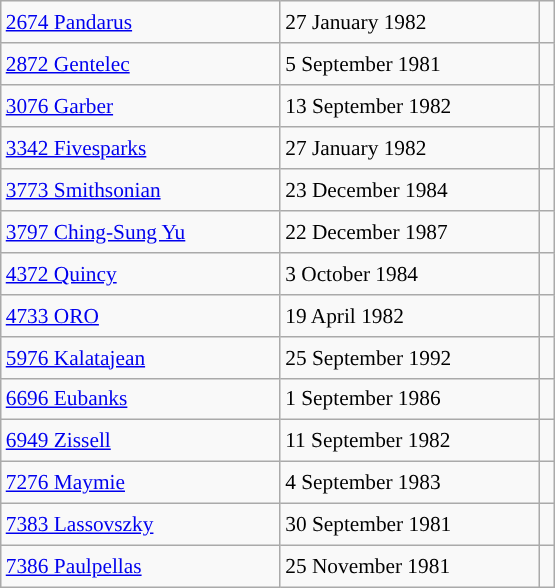<table class="wikitable" style="font-size: 89%; float: left; width: 26em; margin-right: 1em; height: 392px;">
<tr>
<td><a href='#'>2674 Pandarus</a></td>
<td>27 January 1982</td>
<td></td>
</tr>
<tr>
<td><a href='#'>2872 Gentelec</a></td>
<td>5 September 1981</td>
<td></td>
</tr>
<tr>
<td><a href='#'>3076 Garber</a></td>
<td>13 September 1982</td>
<td></td>
</tr>
<tr>
<td><a href='#'>3342 Fivesparks</a></td>
<td>27 January 1982</td>
<td></td>
</tr>
<tr>
<td><a href='#'>3773 Smithsonian</a></td>
<td>23 December 1984</td>
<td></td>
</tr>
<tr>
<td><a href='#'>3797 Ching-Sung Yu</a></td>
<td>22 December 1987</td>
<td></td>
</tr>
<tr>
<td><a href='#'>4372 Quincy</a></td>
<td>3 October 1984</td>
<td></td>
</tr>
<tr>
<td><a href='#'>4733 ORO</a></td>
<td>19 April 1982</td>
<td></td>
</tr>
<tr>
<td><a href='#'>5976 Kalatajean</a></td>
<td>25 September 1992</td>
<td></td>
</tr>
<tr>
<td><a href='#'>6696 Eubanks</a></td>
<td>1 September 1986</td>
<td></td>
</tr>
<tr>
<td><a href='#'>6949 Zissell</a></td>
<td>11 September 1982</td>
<td></td>
</tr>
<tr>
<td><a href='#'>7276 Maymie</a></td>
<td>4 September 1983</td>
<td></td>
</tr>
<tr>
<td><a href='#'>7383 Lassovszky</a></td>
<td>30 September 1981</td>
<td></td>
</tr>
<tr>
<td><a href='#'>7386 Paulpellas</a></td>
<td>25 November 1981</td>
<td></td>
</tr>
</table>
